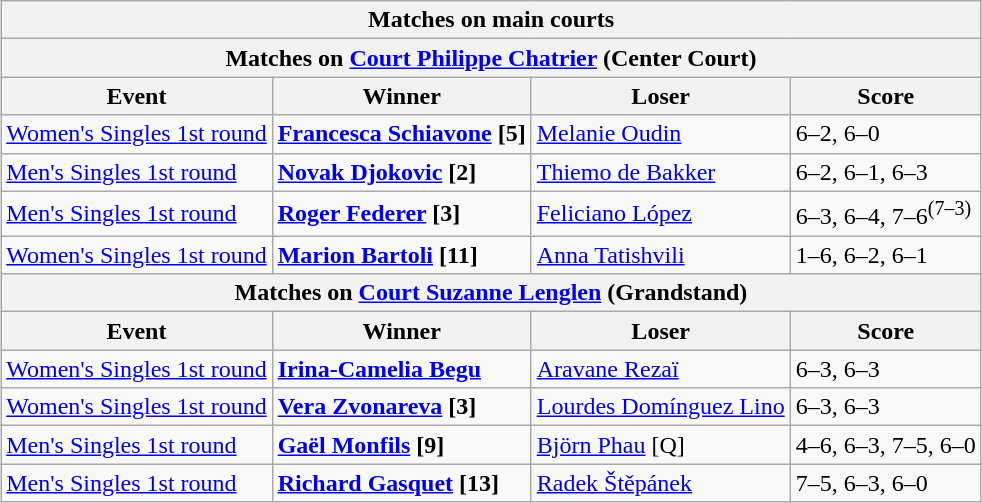<table class="wikitable collapsible uncollapsed" style=margin:auto>
<tr>
<th colspan=4 style=white-space:nowrap>Matches on main courts</th>
</tr>
<tr>
<th colspan=4><strong>Matches on <a href='#'>Court Philippe Chatrier</a> (Center Court)</strong></th>
</tr>
<tr>
<th>Event</th>
<th>Winner</th>
<th>Loser</th>
<th>Score</th>
</tr>
<tr>
<td><a href='#'>Women's Singles 1st round</a></td>
<td> <strong><a href='#'>Francesca Schiavone</a> [5]</strong></td>
<td> <a href='#'>Melanie Oudin</a></td>
<td>6–2, 6–0</td>
</tr>
<tr>
<td><a href='#'>Men's Singles 1st round</a></td>
<td> <strong><a href='#'>Novak Djokovic</a> [2]</strong></td>
<td> <a href='#'>Thiemo de Bakker</a></td>
<td>6–2, 6–1, 6–3</td>
</tr>
<tr>
<td><a href='#'>Men's Singles 1st round</a></td>
<td> <strong><a href='#'>Roger Federer</a> [3]</strong></td>
<td> <a href='#'>Feliciano López</a></td>
<td>6–3, 6–4, 7–6<sup>(7–3)</sup></td>
</tr>
<tr>
<td><a href='#'>Women's Singles 1st round</a></td>
<td> <strong><a href='#'>Marion Bartoli</a> [11] </strong></td>
<td> <a href='#'>Anna Tatishvili</a></td>
<td>1–6, 6–2, 6–1</td>
</tr>
<tr>
<th colspan=4><strong>Matches on <a href='#'>Court Suzanne Lenglen</a> (Grandstand)</strong></th>
</tr>
<tr>
<th>Event</th>
<th>Winner</th>
<th>Loser</th>
<th>Score</th>
</tr>
<tr>
<td><a href='#'>Women's Singles 1st round</a></td>
<td> <strong><a href='#'>Irina-Camelia Begu</a></strong></td>
<td> <a href='#'>Aravane Rezaï</a></td>
<td>6–3, 6–3</td>
</tr>
<tr>
<td><a href='#'>Women's Singles 1st round</a></td>
<td> <strong><a href='#'>Vera Zvonareva</a> [3] </strong></td>
<td> <a href='#'>Lourdes Domínguez Lino</a></td>
<td>6–3, 6–3</td>
</tr>
<tr>
<td><a href='#'>Men's Singles 1st round</a></td>
<td> <strong><a href='#'>Gaël Monfils</a> [9]</strong></td>
<td> <a href='#'>Björn Phau</a> [Q]</td>
<td>4–6, 6–3, 7–5, 6–0</td>
</tr>
<tr>
<td><a href='#'>Men's Singles 1st round</a></td>
<td> <strong><a href='#'>Richard Gasquet</a> [13] </strong></td>
<td> <a href='#'>Radek Štěpánek</a></td>
<td>7–5, 6–3, 6–0</td>
</tr>
</table>
